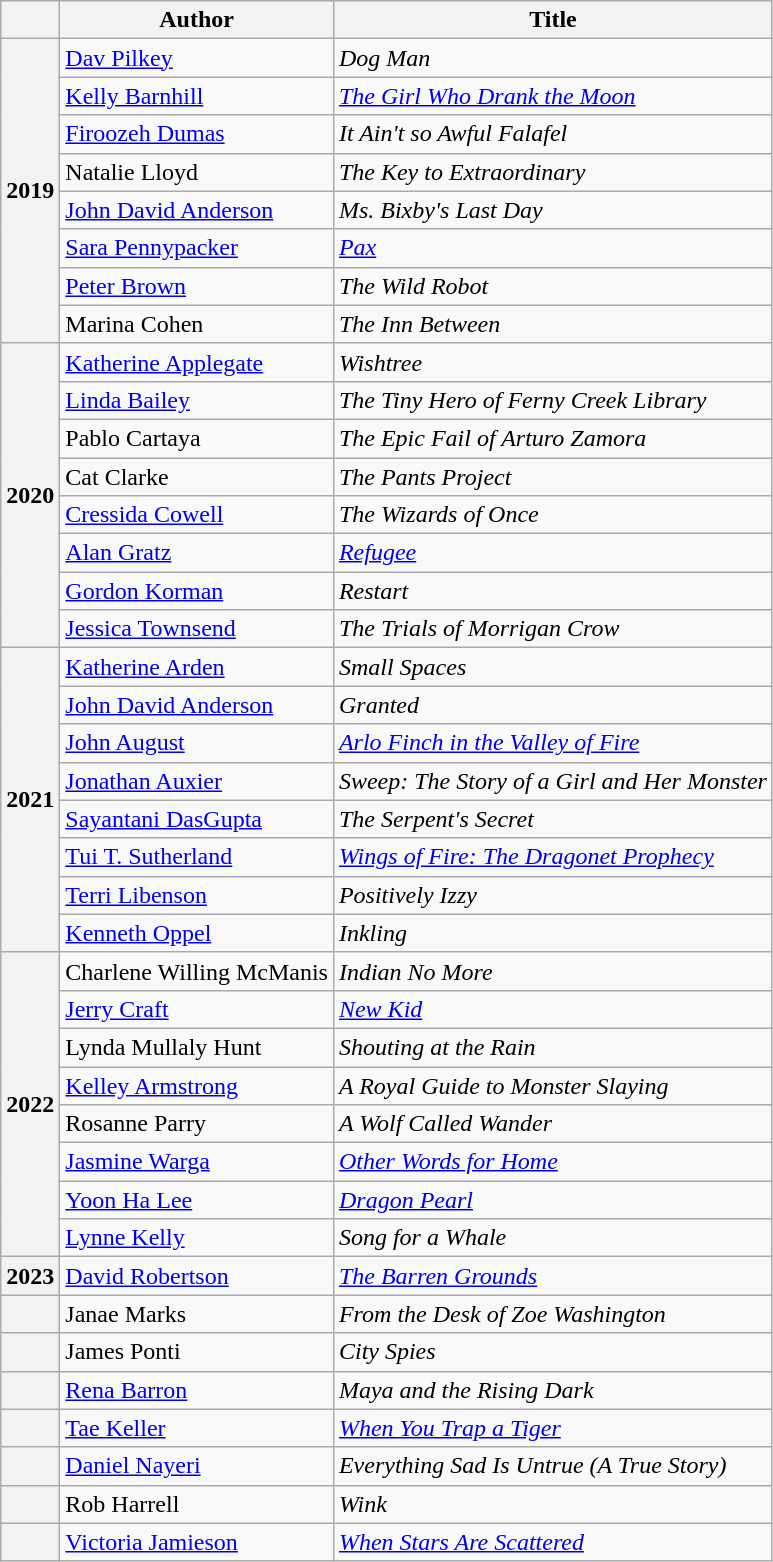<table class="wikitable">
<tr>
<th></th>
<th>Author</th>
<th>Title</th>
</tr>
<tr>
<th rowspan="8">2019</th>
<td><a href='#'>Dav Pilkey</a></td>
<td><em>Dog Man</em></td>
</tr>
<tr>
<td><a href='#'>Kelly Barnhill</a></td>
<td><em><a href='#'>The Girl Who Drank the Moon</a></em></td>
</tr>
<tr>
<td><a href='#'>Firoozeh Dumas</a></td>
<td><em>It Ain't so Awful Falafel</em></td>
</tr>
<tr>
<td>Natalie Lloyd</td>
<td><em>The Key to Extraordinary</em></td>
</tr>
<tr>
<td><a href='#'>John David Anderson</a></td>
<td><em>Ms. Bixby's Last Day</em></td>
</tr>
<tr>
<td><a href='#'>Sara Pennypacker</a></td>
<td><em><a href='#'>Pax</a></em></td>
</tr>
<tr>
<td><a href='#'>Peter Brown</a></td>
<td><em>The Wild Robot</em></td>
</tr>
<tr>
<td>Marina Cohen</td>
<td><em>The Inn Between</em></td>
</tr>
<tr>
<th rowspan="8">2020</th>
<td><a href='#'>Katherine Applegate</a></td>
<td><em>Wishtree</em></td>
</tr>
<tr>
<td><a href='#'>Linda Bailey</a></td>
<td><em>The Tiny Hero of Ferny Creek Library</em></td>
</tr>
<tr>
<td>Pablo Cartaya</td>
<td><em>The Epic Fail of Arturo Zamora</em></td>
</tr>
<tr>
<td>Cat Clarke</td>
<td><em>The Pants Project</em></td>
</tr>
<tr>
<td><a href='#'>Cressida Cowell</a></td>
<td><em>The Wizards of Once</em></td>
</tr>
<tr>
<td><a href='#'>Alan Gratz</a></td>
<td><a href='#'><em>Refugee</em></a></td>
</tr>
<tr>
<td><a href='#'>Gordon Korman</a></td>
<td><em>Restart</em></td>
</tr>
<tr>
<td><a href='#'>Jessica Townsend</a></td>
<td><em>The Trials of Morrigan Crow</em></td>
</tr>
<tr>
<th rowspan="8">2021</th>
<td><a href='#'>Katherine Arden</a></td>
<td><em>Small Spaces</em></td>
</tr>
<tr>
<td><a href='#'>John David Anderson</a></td>
<td><em>Granted</em></td>
</tr>
<tr>
<td><a href='#'>John August</a></td>
<td><em><a href='#'>Arlo Finch in the Valley of Fire</a></em></td>
</tr>
<tr>
<td><a href='#'>Jonathan Auxier</a></td>
<td><em>Sweep: The Story of a Girl and Her Monster</em></td>
</tr>
<tr>
<td><a href='#'>Sayantani DasGupta</a></td>
<td><em>The Serpent's Secret</em></td>
</tr>
<tr>
<td><a href='#'>Tui T. Sutherland</a></td>
<td><a href='#'><em>Wings of Fire: The Dragonet Prophecy</em></a></td>
</tr>
<tr>
<td><a href='#'>Terri Libenson</a></td>
<td><em>Positively Izzy</em></td>
</tr>
<tr>
<td><a href='#'>Kenneth Oppel</a></td>
<td><em>Inkling</em></td>
</tr>
<tr>
<th rowspan="8">2022</th>
<td>Charlene Willing McManis</td>
<td><em>Indian No More</em></td>
</tr>
<tr>
<td><a href='#'>Jerry Craft</a></td>
<td><em><a href='#'>New Kid</a></em></td>
</tr>
<tr>
<td>Lynda Mullaly Hunt</td>
<td><em>Shouting at the Rain</em></td>
</tr>
<tr>
<td><a href='#'>Kelley Armstrong</a></td>
<td><em>A Royal Guide to Monster Slaying</em></td>
</tr>
<tr>
<td>Rosanne Parry</td>
<td><em>A Wolf Called Wander</em></td>
</tr>
<tr>
<td><a href='#'>Jasmine Warga</a></td>
<td><em><a href='#'>Other Words for Home</a></em></td>
</tr>
<tr>
<td><a href='#'>Yoon Ha Lee</a></td>
<td><em><a href='#'>Dragon Pearl</a></em></td>
</tr>
<tr>
<td><a href='#'>Lynne Kelly</a></td>
<td><em>Song for a Whale</em></td>
</tr>
<tr>
<th>2023</th>
<td><a href='#'>David Robertson</a></td>
<td><em><a href='#'>The Barren Grounds</a></em></td>
</tr>
<tr>
<th></th>
<td>Janae Marks</td>
<td><em>From the Desk of Zoe Washington</em></td>
</tr>
<tr>
<th></th>
<td>James Ponti</td>
<td><em>City Spies</em></td>
</tr>
<tr>
<th></th>
<td><a href='#'>Rena Barron</a></td>
<td><em>Maya and the Rising Dark</em></td>
</tr>
<tr>
<th></th>
<td><a href='#'>Tae Keller</a></td>
<td><em><a href='#'>When You Trap a Tiger</a></em></td>
</tr>
<tr>
<th></th>
<td><a href='#'>Daniel Nayeri</a></td>
<td><em>Everything Sad Is Untrue (A True Story)</em></td>
</tr>
<tr>
<th></th>
<td>Rob Harrell</td>
<td><em>Wink</em></td>
</tr>
<tr>
<th></th>
<td><a href='#'>Victoria Jamieson</a></td>
<td><em><a href='#'>When Stars Are Scattered</a></em></td>
</tr>
</table>
